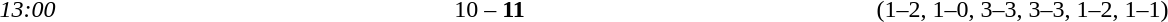<table style="text-align:center">
<tr>
<th width=100></th>
<th width=200></th>
<th width=100></th>
<th width=200></th>
</tr>
<tr>
<td><em>13:00</em></td>
<td align=right></td>
<td>10 – <strong>11</strong></td>
<td align=left><strong></strong></td>
<td>(1–2, 1–0, 3–3, 3–3, 1–2, 1–1)</td>
</tr>
</table>
